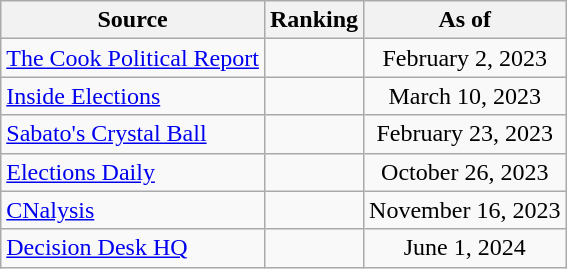<table class="wikitable" style="text-align:center">
<tr>
<th>Source</th>
<th>Ranking</th>
<th>As of</th>
</tr>
<tr>
<td align=left><a href='#'>The Cook Political Report</a></td>
<td></td>
<td>February 2, 2023</td>
</tr>
<tr>
<td align=left><a href='#'>Inside Elections</a></td>
<td></td>
<td>March 10, 2023</td>
</tr>
<tr>
<td align=left><a href='#'>Sabato's Crystal Ball</a></td>
<td></td>
<td>February 23, 2023</td>
</tr>
<tr>
<td align=left><a href='#'>Elections Daily</a></td>
<td></td>
<td>October 26, 2023</td>
</tr>
<tr>
<td align=left><a href='#'>CNalysis</a></td>
<td></td>
<td>November 16, 2023</td>
</tr>
<tr>
<td align=left><a href='#'>Decision Desk HQ</a></td>
<td></td>
<td>June 1, 2024</td>
</tr>
</table>
